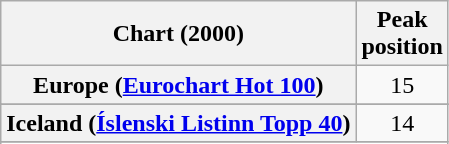<table class="wikitable sortable plainrowheaders" style="text-align:center">
<tr>
<th scope="col">Chart (2000)</th>
<th scope="col">Peak<br>position</th>
</tr>
<tr>
<th scope="row">Europe (<a href='#'>Eurochart Hot 100</a>)</th>
<td>15</td>
</tr>
<tr>
</tr>
<tr>
<th scope="row">Iceland (<a href='#'>Íslenski Listinn Topp 40</a>)</th>
<td>14</td>
</tr>
<tr>
</tr>
<tr>
</tr>
<tr>
</tr>
<tr>
</tr>
<tr>
</tr>
<tr>
</tr>
</table>
